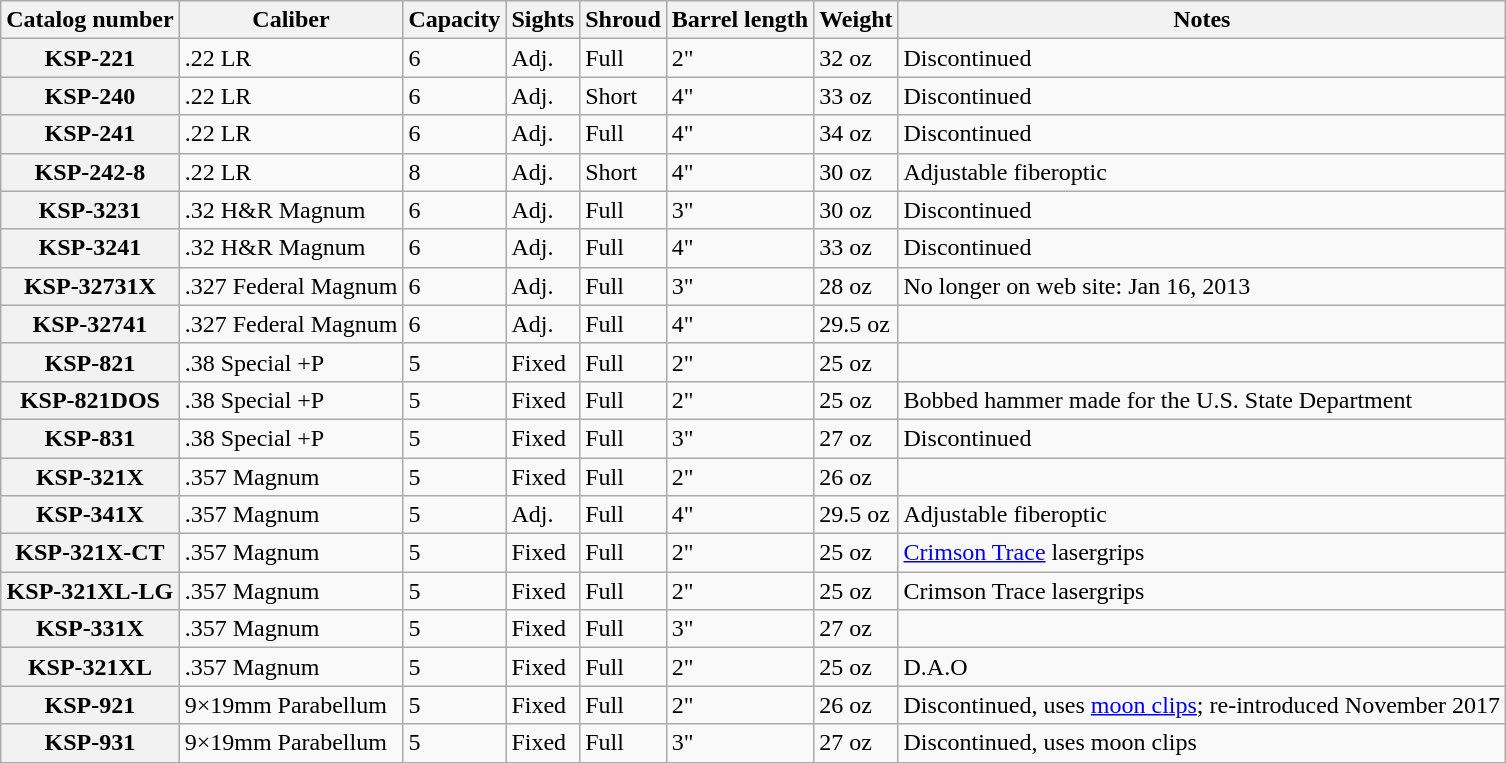<table class="wikitable" border="1">
<tr>
<th>Catalog number</th>
<th>Caliber</th>
<th>Capacity</th>
<th>Sights</th>
<th>Shroud</th>
<th>Barrel length</th>
<th>Weight</th>
<th>Notes</th>
</tr>
<tr>
<th>KSP-221</th>
<td>.22 LR</td>
<td>6</td>
<td>Adj.</td>
<td>Full</td>
<td>2"</td>
<td>32 oz</td>
<td>Discontinued</td>
</tr>
<tr>
<th>KSP-240</th>
<td>.22 LR</td>
<td>6</td>
<td>Adj.</td>
<td>Short</td>
<td>4"</td>
<td>33 oz</td>
<td>Discontinued</td>
</tr>
<tr>
<th>KSP-241</th>
<td>.22 LR</td>
<td>6</td>
<td>Adj.</td>
<td>Full</td>
<td>4"</td>
<td>34 oz</td>
<td>Discontinued</td>
</tr>
<tr>
<th>KSP-242-8</th>
<td>.22 LR</td>
<td>8</td>
<td>Adj.</td>
<td>Short</td>
<td>4"</td>
<td>30 oz</td>
<td>Adjustable fiberoptic</td>
</tr>
<tr>
<th>KSP-3231</th>
<td>.32 H&R Magnum</td>
<td>6</td>
<td>Adj.</td>
<td>Full</td>
<td>3"</td>
<td>30 oz</td>
<td>Discontinued</td>
</tr>
<tr>
<th>KSP-3241</th>
<td>.32 H&R Magnum</td>
<td>6</td>
<td>Adj.</td>
<td>Full</td>
<td>4"</td>
<td>33 oz</td>
<td>Discontinued</td>
</tr>
<tr>
<th>KSP-32731X</th>
<td>.327 Federal Magnum</td>
<td>6</td>
<td>Adj.</td>
<td>Full</td>
<td>3"</td>
<td>28 oz</td>
<td>No longer on web site: Jan 16, 2013</td>
</tr>
<tr>
<th>KSP-32741</th>
<td>.327 Federal Magnum</td>
<td>6</td>
<td>Adj.</td>
<td>Full</td>
<td>4"</td>
<td>29.5 oz</td>
<td></td>
</tr>
<tr>
<th>KSP-821</th>
<td>.38 Special +P</td>
<td>5</td>
<td>Fixed</td>
<td>Full</td>
<td>2"</td>
<td>25 oz</td>
<td></td>
</tr>
<tr>
<th>KSP-821DOS</th>
<td>.38 Special +P</td>
<td>5</td>
<td>Fixed</td>
<td>Full</td>
<td>2"</td>
<td>25 oz</td>
<td>Bobbed hammer made for the U.S. State Department</td>
</tr>
<tr>
<th>KSP-831</th>
<td>.38 Special +P</td>
<td>5</td>
<td>Fixed</td>
<td>Full</td>
<td>3"</td>
<td>27 oz</td>
<td>Discontinued</td>
</tr>
<tr>
<th>KSP-321X</th>
<td>.357 Magnum</td>
<td>5</td>
<td>Fixed</td>
<td>Full</td>
<td>2"</td>
<td>26 oz</td>
<td></td>
</tr>
<tr>
<th>KSP-341X</th>
<td>.357 Magnum</td>
<td>5</td>
<td>Adj.</td>
<td>Full</td>
<td>4"</td>
<td>29.5 oz</td>
<td>Adjustable fiberoptic</td>
</tr>
<tr>
<th>KSP-321X-CT</th>
<td>.357 Magnum</td>
<td>5</td>
<td>Fixed</td>
<td>Full</td>
<td>2"</td>
<td>25 oz</td>
<td><a href='#'>Crimson Trace</a> lasergrips</td>
</tr>
<tr>
<th>KSP-321XL-LG</th>
<td>.357 Magnum</td>
<td>5</td>
<td>Fixed</td>
<td>Full</td>
<td>2"</td>
<td>25 oz</td>
<td>Crimson Trace lasergrips</td>
</tr>
<tr>
<th>KSP-331X</th>
<td>.357 Magnum</td>
<td>5</td>
<td>Fixed</td>
<td>Full</td>
<td>3"</td>
<td>27 oz</td>
<td></td>
</tr>
<tr>
<th>KSP-321XL</th>
<td>.357 Magnum</td>
<td>5</td>
<td>Fixed</td>
<td>Full</td>
<td>2"</td>
<td>25 oz</td>
<td>D.A.O</td>
</tr>
<tr>
<th>KSP-921</th>
<td>9×19mm Parabellum</td>
<td>5</td>
<td>Fixed</td>
<td>Full</td>
<td>2"</td>
<td>26 oz</td>
<td>Discontinued, uses <a href='#'>moon clips</a>; re-introduced November 2017</td>
</tr>
<tr>
<th>KSP-931</th>
<td>9×19mm Parabellum</td>
<td>5</td>
<td>Fixed</td>
<td>Full</td>
<td>3"</td>
<td>27 oz</td>
<td>Discontinued, uses moon clips</td>
</tr>
</table>
